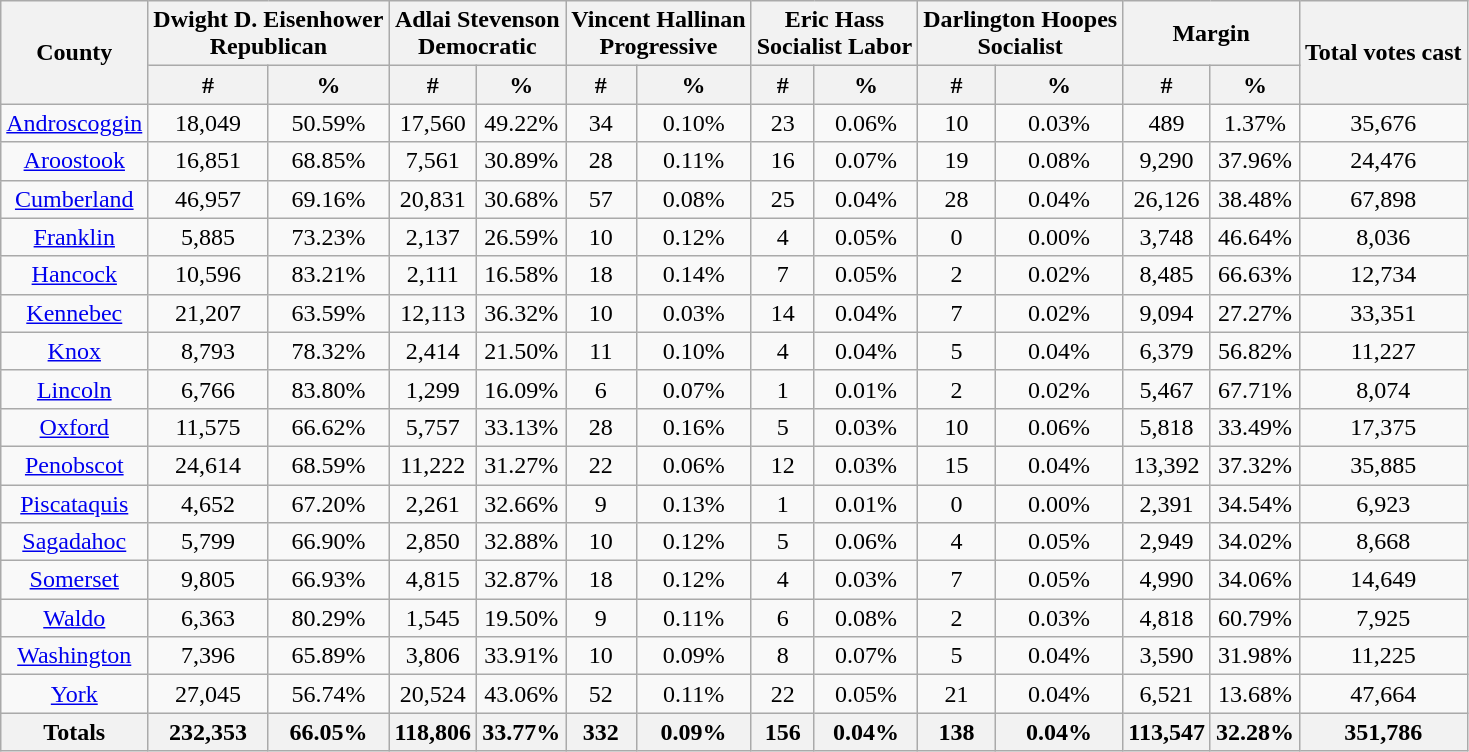<table class="wikitable sortable">
<tr>
<th rowspan="2">County</th>
<th colspan="2">Dwight D. Eisenhower<br>Republican</th>
<th colspan="2">Adlai Stevenson<br>Democratic</th>
<th colspan="2">Vincent Hallinan<br>Progressive</th>
<th colspan="2">Eric Hass<br>Socialist Labor</th>
<th colspan="2">Darlington Hoopes<br>Socialist</th>
<th colspan="2">Margin</th>
<th rowspan="2">Total votes cast</th>
</tr>
<tr>
<th data-sort-type="number">#</th>
<th data-sort-type="number">%</th>
<th data-sort-type="number">#</th>
<th data-sort-type="number">%</th>
<th data-sort-type="number">#</th>
<th data-sort-type="number">%</th>
<th data-sort-type="number">#</th>
<th data-sort-type="number">%</th>
<th data-sort-type="number">#</th>
<th data-sort-type="number">%</th>
<th data-sort-type="number">#</th>
<th data-sort-type="number">%</th>
</tr>
<tr style="text-align:center;">
<td><a href='#'>Androscoggin</a></td>
<td>18,049</td>
<td>50.59%</td>
<td>17,560</td>
<td>49.22%</td>
<td>34</td>
<td>0.10%</td>
<td>23</td>
<td>0.06%</td>
<td>10</td>
<td>0.03%</td>
<td>489</td>
<td>1.37%</td>
<td>35,676</td>
</tr>
<tr style="text-align:center;">
<td><a href='#'>Aroostook</a></td>
<td>16,851</td>
<td>68.85%</td>
<td>7,561</td>
<td>30.89%</td>
<td>28</td>
<td>0.11%</td>
<td>16</td>
<td>0.07%</td>
<td>19</td>
<td>0.08%</td>
<td>9,290</td>
<td>37.96%</td>
<td>24,476</td>
</tr>
<tr style="text-align:center;">
<td><a href='#'>Cumberland</a></td>
<td>46,957</td>
<td>69.16%</td>
<td>20,831</td>
<td>30.68%</td>
<td>57</td>
<td>0.08%</td>
<td>25</td>
<td>0.04%</td>
<td>28</td>
<td>0.04%</td>
<td>26,126</td>
<td>38.48%</td>
<td>67,898</td>
</tr>
<tr style="text-align:center;">
<td><a href='#'>Franklin</a></td>
<td>5,885</td>
<td>73.23%</td>
<td>2,137</td>
<td>26.59%</td>
<td>10</td>
<td>0.12%</td>
<td>4</td>
<td>0.05%</td>
<td>0</td>
<td>0.00%</td>
<td>3,748</td>
<td>46.64%</td>
<td>8,036</td>
</tr>
<tr style="text-align:center;">
<td><a href='#'>Hancock</a></td>
<td>10,596</td>
<td>83.21%</td>
<td>2,111</td>
<td>16.58%</td>
<td>18</td>
<td>0.14%</td>
<td>7</td>
<td>0.05%</td>
<td>2</td>
<td>0.02%</td>
<td>8,485</td>
<td>66.63%</td>
<td>12,734</td>
</tr>
<tr style="text-align:center;">
<td><a href='#'>Kennebec</a></td>
<td>21,207</td>
<td>63.59%</td>
<td>12,113</td>
<td>36.32%</td>
<td>10</td>
<td>0.03%</td>
<td>14</td>
<td>0.04%</td>
<td>7</td>
<td>0.02%</td>
<td>9,094</td>
<td>27.27%</td>
<td>33,351</td>
</tr>
<tr style="text-align:center;">
<td><a href='#'>Knox</a></td>
<td>8,793</td>
<td>78.32%</td>
<td>2,414</td>
<td>21.50%</td>
<td>11</td>
<td>0.10%</td>
<td>4</td>
<td>0.04%</td>
<td>5</td>
<td>0.04%</td>
<td>6,379</td>
<td>56.82%</td>
<td>11,227</td>
</tr>
<tr style="text-align:center;">
<td><a href='#'>Lincoln</a></td>
<td>6,766</td>
<td>83.80%</td>
<td>1,299</td>
<td>16.09%</td>
<td>6</td>
<td>0.07%</td>
<td>1</td>
<td>0.01%</td>
<td>2</td>
<td>0.02%</td>
<td>5,467</td>
<td>67.71%</td>
<td>8,074</td>
</tr>
<tr style="text-align:center;">
<td><a href='#'>Oxford</a></td>
<td>11,575</td>
<td>66.62%</td>
<td>5,757</td>
<td>33.13%</td>
<td>28</td>
<td>0.16%</td>
<td>5</td>
<td>0.03%</td>
<td>10</td>
<td>0.06%</td>
<td>5,818</td>
<td>33.49%</td>
<td>17,375</td>
</tr>
<tr style="text-align:center;">
<td><a href='#'>Penobscot</a></td>
<td>24,614</td>
<td>68.59%</td>
<td>11,222</td>
<td>31.27%</td>
<td>22</td>
<td>0.06%</td>
<td>12</td>
<td>0.03%</td>
<td>15</td>
<td>0.04%</td>
<td>13,392</td>
<td>37.32%</td>
<td>35,885</td>
</tr>
<tr style="text-align:center;">
<td><a href='#'>Piscataquis</a></td>
<td>4,652</td>
<td>67.20%</td>
<td>2,261</td>
<td>32.66%</td>
<td>9</td>
<td>0.13%</td>
<td>1</td>
<td>0.01%</td>
<td>0</td>
<td>0.00%</td>
<td>2,391</td>
<td>34.54%</td>
<td>6,923</td>
</tr>
<tr style="text-align:center;">
<td><a href='#'>Sagadahoc</a></td>
<td>5,799</td>
<td>66.90%</td>
<td>2,850</td>
<td>32.88%</td>
<td>10</td>
<td>0.12%</td>
<td>5</td>
<td>0.06%</td>
<td>4</td>
<td>0.05%</td>
<td>2,949</td>
<td>34.02%</td>
<td>8,668</td>
</tr>
<tr style="text-align:center;">
<td><a href='#'>Somerset</a></td>
<td>9,805</td>
<td>66.93%</td>
<td>4,815</td>
<td>32.87%</td>
<td>18</td>
<td>0.12%</td>
<td>4</td>
<td>0.03%</td>
<td>7</td>
<td>0.05%</td>
<td>4,990</td>
<td>34.06%</td>
<td>14,649</td>
</tr>
<tr style="text-align:center;">
<td><a href='#'>Waldo</a></td>
<td>6,363</td>
<td>80.29%</td>
<td>1,545</td>
<td>19.50%</td>
<td>9</td>
<td>0.11%</td>
<td>6</td>
<td>0.08%</td>
<td>2</td>
<td>0.03%</td>
<td>4,818</td>
<td>60.79%</td>
<td>7,925</td>
</tr>
<tr style="text-align:center;">
<td><a href='#'>Washington</a></td>
<td>7,396</td>
<td>65.89%</td>
<td>3,806</td>
<td>33.91%</td>
<td>10</td>
<td>0.09%</td>
<td>8</td>
<td>0.07%</td>
<td>5</td>
<td>0.04%</td>
<td>3,590</td>
<td>31.98%</td>
<td>11,225</td>
</tr>
<tr style="text-align:center;">
<td><a href='#'>York</a></td>
<td>27,045</td>
<td>56.74%</td>
<td>20,524</td>
<td>43.06%</td>
<td>52</td>
<td>0.11%</td>
<td>22</td>
<td>0.05%</td>
<td>21</td>
<td>0.04%</td>
<td>6,521</td>
<td>13.68%</td>
<td>47,664</td>
</tr>
<tr style="text-align:center;">
<th>Totals</th>
<th>232,353</th>
<th>66.05%</th>
<th>118,806</th>
<th>33.77%</th>
<th>332</th>
<th>0.09%</th>
<th>156</th>
<th>0.04%</th>
<th>138</th>
<th>0.04%</th>
<th>113,547</th>
<th>32.28%</th>
<th>351,786</th>
</tr>
</table>
